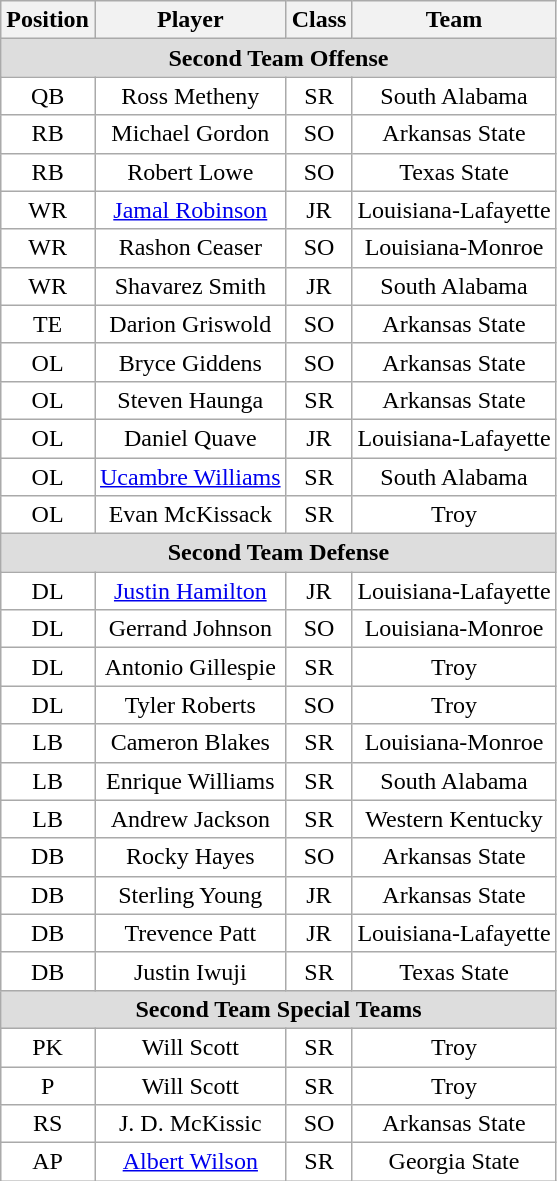<table class="wikitable sortable">
<tr>
<th>Position</th>
<th>Player</th>
<th>Class</th>
<th>Team</th>
</tr>
<tr>
<td colspan="4" style="text-align:center; background:#ddd;"><strong>Second Team Offense</strong></td>
</tr>
<tr style="text-align:center;">
<td style="background:white">QB</td>
<td style="background:white">Ross Metheny</td>
<td style="background:white">SR</td>
<td style="background:white">South Alabama</td>
</tr>
<tr style="text-align:center;">
<td style="background:white">RB</td>
<td style="background:white">Michael Gordon</td>
<td style="background:white">SO</td>
<td style="background:white">Arkansas State</td>
</tr>
<tr style="text-align:center;">
<td style="background:white">RB</td>
<td style="background:white">Robert Lowe</td>
<td style="background:white">SO</td>
<td style="background:white">Texas State</td>
</tr>
<tr style="text-align:center;">
<td style="background:white">WR</td>
<td style="background:white"><a href='#'>Jamal Robinson</a></td>
<td style="background:white">JR</td>
<td style="background:white">Louisiana-Lafayette</td>
</tr>
<tr style="text-align:center;">
<td style="background:white">WR</td>
<td style="background:white">Rashon Ceaser</td>
<td style="background:white">SO</td>
<td style="background:white">Louisiana-Monroe</td>
</tr>
<tr style="text-align:center;">
<td style="background:white">WR</td>
<td style="background:white">Shavarez Smith</td>
<td style="background:white">JR</td>
<td style="background:white">South Alabama</td>
</tr>
<tr style="text-align:center;">
<td style="background:white">TE</td>
<td style="background:white">Darion Griswold</td>
<td style="background:white">SO</td>
<td style="background:white">Arkansas State</td>
</tr>
<tr style="text-align:center;">
<td style="background:white">OL</td>
<td style="background:white">Bryce Giddens</td>
<td style="background:white">SO</td>
<td style="background:white">Arkansas State</td>
</tr>
<tr style="text-align:center;">
<td style="background:white">OL</td>
<td style="background:white">Steven Haunga</td>
<td style="background:white">SR</td>
<td style="background:white">Arkansas State</td>
</tr>
<tr style="text-align:center;">
<td style="background:white">OL</td>
<td style="background:white">Daniel Quave</td>
<td style="background:white">JR</td>
<td style="background:white">Louisiana-Lafayette</td>
</tr>
<tr style="text-align:center;">
<td style="background:white">OL</td>
<td style="background:white"><a href='#'>Ucambre Williams</a></td>
<td style="background:white">SR</td>
<td style="background:white">South Alabama</td>
</tr>
<tr style="text-align:center;">
<td style="background:white">OL</td>
<td style="background:white">Evan McKissack</td>
<td style="background:white">SR</td>
<td style="background:white">Troy</td>
</tr>
<tr>
<td colspan="4" style="text-align:center; background:#ddd;"><strong>Second Team Defense</strong></td>
</tr>
<tr style="text-align:center;">
<td style="background:white">DL</td>
<td style="background:white"><a href='#'>Justin Hamilton</a></td>
<td style="background:white">JR</td>
<td style="background:white">Louisiana-Lafayette</td>
</tr>
<tr style="text-align:center;">
<td style="background:white">DL</td>
<td style="background:white">Gerrand Johnson</td>
<td style="background:white">SO</td>
<td style="background:white">Louisiana-Monroe</td>
</tr>
<tr style="text-align:center;">
<td style="background:white">DL</td>
<td style="background:white">Antonio Gillespie</td>
<td style="background:white">SR</td>
<td style="background:white">Troy</td>
</tr>
<tr style="text-align:center;">
<td style="background:white">DL</td>
<td style="background:white">Tyler Roberts</td>
<td style="background:white">SO</td>
<td style="background:white">Troy</td>
</tr>
<tr style="text-align:center;">
<td style="background:white">LB</td>
<td style="background:white">Cameron Blakes</td>
<td style="background:white">SR</td>
<td style="background:white">Louisiana-Monroe</td>
</tr>
<tr style="text-align:center;">
<td style="background:white">LB</td>
<td style="background:white">Enrique Williams</td>
<td style="background:white">SR</td>
<td style="background:white">South Alabama</td>
</tr>
<tr style="text-align:center;">
<td style="background:white">LB</td>
<td style="background:white">Andrew Jackson</td>
<td style="background:white">SR</td>
<td style="background:white">Western Kentucky</td>
</tr>
<tr style="text-align:center;">
<td style="background:white">DB</td>
<td style="background:white">Rocky Hayes</td>
<td style="background:white">SO</td>
<td style="background:white">Arkansas State</td>
</tr>
<tr style="text-align:center;">
<td style="background:white">DB</td>
<td style="background:white">Sterling Young</td>
<td style="background:white">JR</td>
<td style="background:white">Arkansas State</td>
</tr>
<tr style="text-align:center;">
<td style="background:white">DB</td>
<td style="background:white">Trevence Patt</td>
<td style="background:white">JR</td>
<td style="background:white">Louisiana-Lafayette</td>
</tr>
<tr style="text-align:center;">
<td style="background:white">DB</td>
<td style="background:white">Justin Iwuji</td>
<td style="background:white">SR</td>
<td style="background:white">Texas State</td>
</tr>
<tr>
<td colspan="4" style="text-align:center; background:#ddd;"><strong>Second Team Special Teams</strong></td>
</tr>
<tr style="text-align:center;">
<td style="background:white">PK</td>
<td style="background:white">Will Scott</td>
<td style="background:white">SR</td>
<td style="background:white">Troy</td>
</tr>
<tr style="text-align:center;">
<td style="background:white">P</td>
<td style="background:white">Will Scott</td>
<td style="background:white">SR</td>
<td style="background:white">Troy</td>
</tr>
<tr style="text-align:center;">
<td style="background:white">RS</td>
<td style="background:white">J. D. McKissic</td>
<td style="background:white">SO</td>
<td style="background:white">Arkansas State</td>
</tr>
<tr style="text-align:center;">
<td style="background:white">AP</td>
<td style="background:white"><a href='#'>Albert Wilson</a></td>
<td style="background:white">SR</td>
<td style="background:white">Georgia State</td>
</tr>
</table>
